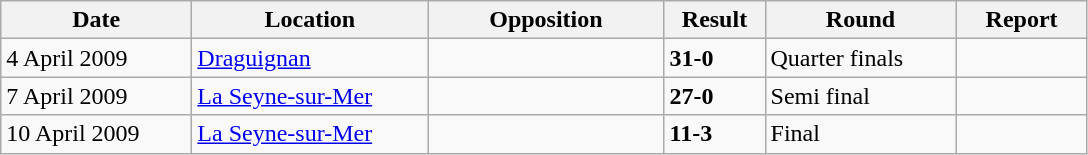<table class="wikitable">
<tr style="text-align:left;">
<th width="120">Date</th>
<th width="150">Location</th>
<th width="150">Opposition</th>
<th width="60">Result</th>
<th width="120">Round</th>
<th width="80">Report</th>
</tr>
<tr>
<td>4 April 2009</td>
<td><a href='#'>Draguignan</a></td>
<td></td>
<td><strong>31-0</strong></td>
<td>Quarter finals</td>
<td></td>
</tr>
<tr>
<td>7 April 2009</td>
<td><a href='#'>La Seyne-sur-Mer</a></td>
<td></td>
<td><strong>27-0</strong></td>
<td>Semi final</td>
<td></td>
</tr>
<tr>
<td>10 April 2009</td>
<td><a href='#'>La Seyne-sur-Mer</a></td>
<td></td>
<td><strong>11-3</strong></td>
<td>Final</td>
<td></td>
</tr>
</table>
